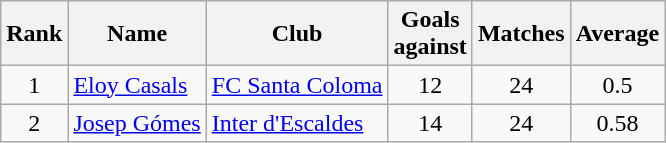<table class="wikitable" style="text-align:center">
<tr>
<th>Rank</th>
<th>Name</th>
<th>Club</th>
<th>Goals <br> against</th>
<th>Matches</th>
<th>Average</th>
</tr>
<tr>
<td>1</td>
<td align=left> <a href='#'>Eloy Casals</a></td>
<td align=left><a href='#'>FC Santa Coloma</a></td>
<td>12</td>
<td>24</td>
<td>0.5</td>
</tr>
<tr>
<td>2</td>
<td align=left> <a href='#'>Josep Gómes</a></td>
<td align=left><a href='#'>Inter d'Escaldes</a></td>
<td>14</td>
<td>24</td>
<td>0.58</td>
</tr>
</table>
